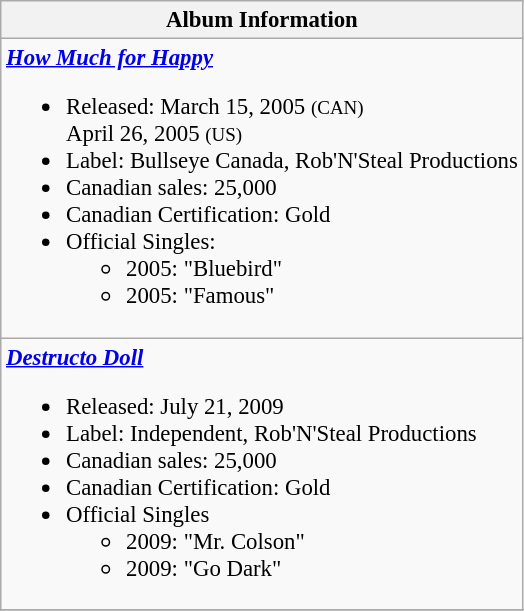<table class="wikitable" style="font-size: 95%;">
<tr>
<th align="left">Album Information</th>
</tr>
<tr>
<td align="left"><strong><em><a href='#'>How Much for Happy</a></em></strong><br><ul><li>Released: March 15, 2005 <small>(CAN)</small> <br>April 26, 2005 <small>(US)</small></li><li>Label: Bullseye Canada, Rob'N'Steal Productions</li><li>Canadian sales: 25,000</li><li>Canadian Certification: Gold</li><li>Official Singles:<ul><li>2005: "Bluebird"</li><li>2005: "Famous"</li></ul></li></ul></td>
</tr>
<tr>
<td align="left"><strong><em><a href='#'>Destructo Doll</a></em></strong><br><ul><li>Released: July 21, 2009</li><li>Label: Independent, Rob'N'Steal Productions</li><li>Canadian sales: 25,000</li><li>Canadian Certification: Gold</li><li>Official Singles<ul><li>2009: "Mr. Colson"</li><li>2009: "Go Dark"</li></ul></li></ul></td>
</tr>
<tr>
</tr>
</table>
